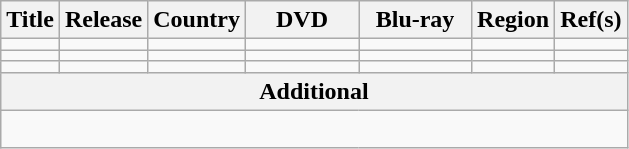<table class="wikitable">
<tr>
<th>Title</th>
<th>Release</th>
<th>Country</th>
<th width="68">DVD</th>
<th width="68">Blu-ray</th>
<th>Region</th>
<th>Ref(s)</th>
</tr>
<tr>
<td></td>
<td></td>
<td></td>
<td></td>
<td></td>
<td></td>
<td></td>
</tr>
<tr>
<td></td>
<td></td>
<td></td>
<td></td>
<td></td>
<td></td>
<td></td>
</tr>
<tr>
<td></td>
<td></td>
<td></td>
<td></td>
<td></td>
<td></td>
<td></td>
</tr>
<tr>
<th colspan="7">Additional</th>
</tr>
<tr>
<td colspan="7"><br></td>
</tr>
</table>
